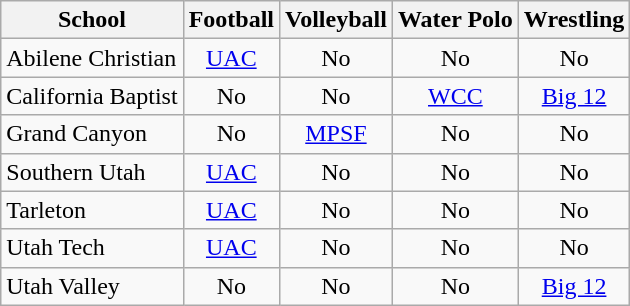<table class="wikitable" style="text-align:center">
<tr>
<th>School</th>
<th>Football</th>
<th>Volleyball</th>
<th>Water Polo</th>
<th>Wrestling</th>
</tr>
<tr>
<td align=left>Abilene Christian</td>
<td><a href='#'>UAC</a></td>
<td>No</td>
<td>No</td>
<td>No</td>
</tr>
<tr>
<td align=left>California Baptist</td>
<td>No</td>
<td>No</td>
<td><a href='#'>WCC</a></td>
<td><a href='#'>Big 12</a></td>
</tr>
<tr>
<td align=left>Grand Canyon</td>
<td>No</td>
<td><a href='#'>MPSF</a></td>
<td>No</td>
<td>No</td>
</tr>
<tr>
<td align=left>Southern Utah</td>
<td><a href='#'>UAC</a></td>
<td>No</td>
<td>No</td>
<td>No</td>
</tr>
<tr>
<td align=left>Tarleton</td>
<td><a href='#'>UAC</a></td>
<td>No</td>
<td>No</td>
<td>No</td>
</tr>
<tr>
<td align=left>Utah Tech</td>
<td><a href='#'>UAC</a></td>
<td>No</td>
<td>No</td>
<td>No</td>
</tr>
<tr>
<td align=left>Utah Valley</td>
<td>No</td>
<td>No</td>
<td>No</td>
<td><a href='#'>Big 12</a></td>
</tr>
</table>
